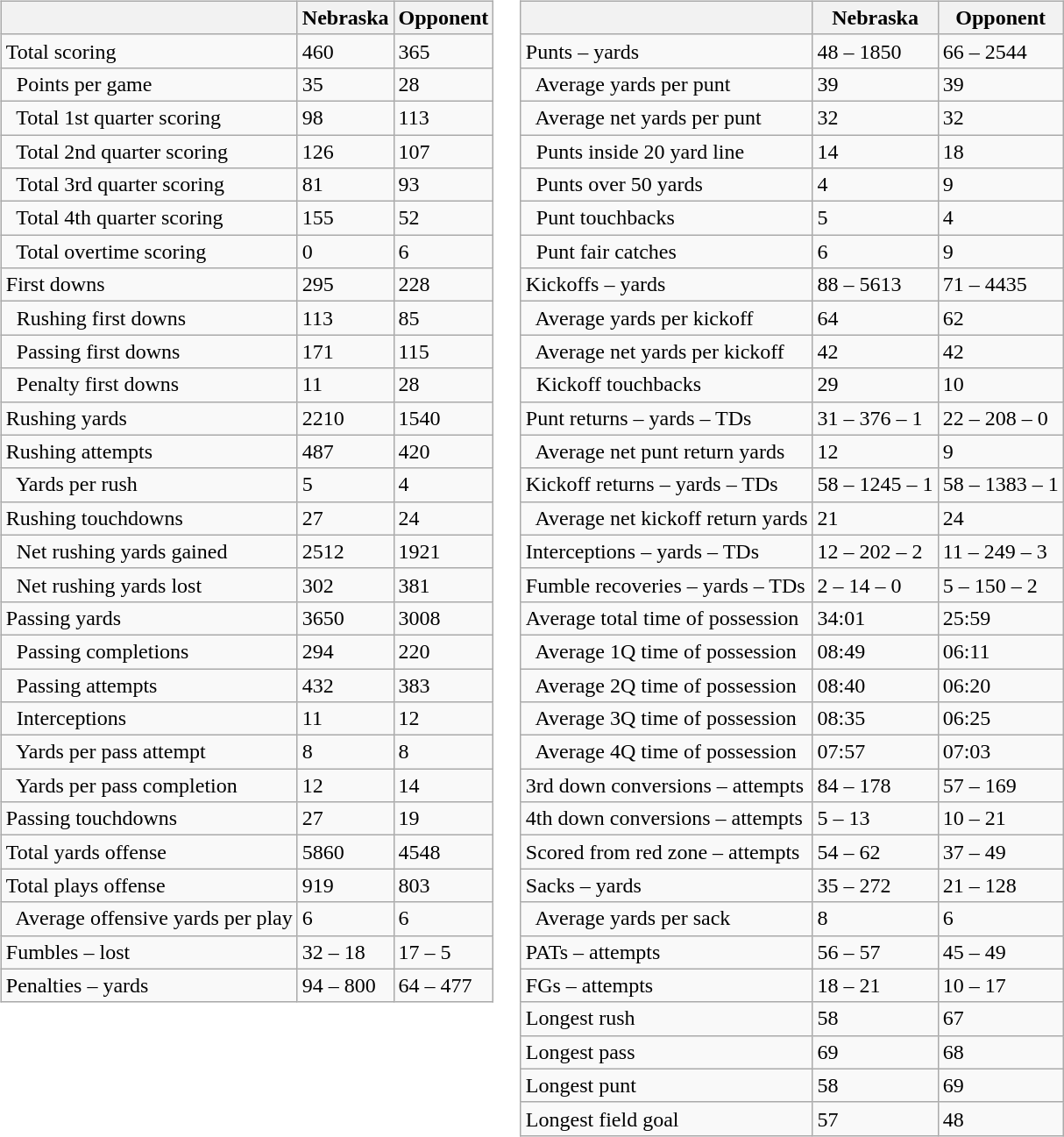<table>
<tr>
<td valign="top"><br><table class="wikitable" style="white-space:nowrap;">
<tr>
<th></th>
<th>Nebraska</th>
<th>Opponent</th>
</tr>
<tr>
<td>Total scoring</td>
<td>460</td>
<td>365</td>
</tr>
<tr>
<td>  Points per game</td>
<td>35</td>
<td>28</td>
</tr>
<tr>
<td>  Total 1st quarter scoring</td>
<td>98</td>
<td>113</td>
</tr>
<tr>
<td>  Total 2nd quarter scoring</td>
<td>126</td>
<td>107</td>
</tr>
<tr>
<td>  Total 3rd quarter scoring</td>
<td>81</td>
<td>93</td>
</tr>
<tr>
<td>  Total 4th quarter scoring</td>
<td>155</td>
<td>52</td>
</tr>
<tr>
<td>  Total overtime scoring</td>
<td>0</td>
<td>6</td>
</tr>
<tr>
<td>First downs</td>
<td>295</td>
<td>228</td>
</tr>
<tr>
<td>  Rushing first downs</td>
<td>113</td>
<td>85</td>
</tr>
<tr>
<td>  Passing first downs</td>
<td>171</td>
<td>115</td>
</tr>
<tr>
<td>  Penalty first downs</td>
<td>11</td>
<td>28</td>
</tr>
<tr>
<td>Rushing yards</td>
<td>2210</td>
<td>1540</td>
</tr>
<tr>
<td>Rushing attempts</td>
<td>487</td>
<td>420</td>
</tr>
<tr>
<td>  Yards per rush</td>
<td>5</td>
<td>4</td>
</tr>
<tr>
<td>Rushing touchdowns</td>
<td>27</td>
<td>24</td>
</tr>
<tr>
<td>  Net rushing yards gained</td>
<td>2512</td>
<td>1921</td>
</tr>
<tr>
<td>  Net rushing yards lost</td>
<td>302</td>
<td>381</td>
</tr>
<tr>
<td>Passing yards</td>
<td>3650</td>
<td>3008</td>
</tr>
<tr>
<td>  Passing completions</td>
<td>294</td>
<td>220</td>
</tr>
<tr>
<td>  Passing attempts</td>
<td>432</td>
<td>383</td>
</tr>
<tr>
<td>  Interceptions</td>
<td>11</td>
<td>12</td>
</tr>
<tr>
<td>  Yards per pass attempt</td>
<td>8</td>
<td>8</td>
</tr>
<tr>
<td>  Yards per pass completion</td>
<td>12</td>
<td>14</td>
</tr>
<tr>
<td>Passing touchdowns</td>
<td>27</td>
<td>19</td>
</tr>
<tr>
<td>Total yards offense</td>
<td>5860</td>
<td>4548</td>
</tr>
<tr>
<td>Total plays offense</td>
<td>919</td>
<td>803</td>
</tr>
<tr>
<td>  Average offensive yards per play</td>
<td>6</td>
<td>6</td>
</tr>
<tr>
<td>Fumbles – lost</td>
<td>32 – 18</td>
<td>17 – 5</td>
</tr>
<tr>
<td>Penalties – yards</td>
<td>94 – 800</td>
<td>64 – 477</td>
</tr>
</table>
</td>
<td valign="top"><br><table class="wikitable" style="white-space:nowrap;">
<tr>
<th></th>
<th>Nebraska</th>
<th>Opponent</th>
</tr>
<tr>
<td>Punts – yards</td>
<td>48 – 1850</td>
<td>66 – 2544</td>
</tr>
<tr>
<td>  Average yards per punt</td>
<td>39</td>
<td>39</td>
</tr>
<tr>
<td>  Average net yards per punt</td>
<td>32</td>
<td>32</td>
</tr>
<tr>
<td>  Punts inside 20 yard line</td>
<td>14</td>
<td>18</td>
</tr>
<tr>
<td>  Punts over 50 yards</td>
<td>4</td>
<td>9</td>
</tr>
<tr>
<td>  Punt touchbacks</td>
<td>5</td>
<td>4</td>
</tr>
<tr>
<td>  Punt fair catches</td>
<td>6</td>
<td>9</td>
</tr>
<tr>
<td>Kickoffs – yards</td>
<td>88 – 5613</td>
<td>71 – 4435</td>
</tr>
<tr>
<td>  Average yards per kickoff</td>
<td>64</td>
<td>62</td>
</tr>
<tr>
<td>  Average net yards per kickoff</td>
<td>42</td>
<td>42</td>
</tr>
<tr>
<td>  Kickoff touchbacks</td>
<td>29</td>
<td>10</td>
</tr>
<tr>
<td>Punt returns – yards – TDs</td>
<td>31 – 376 – 1</td>
<td>22 – 208 – 0</td>
</tr>
<tr>
<td>  Average net punt return yards</td>
<td>12</td>
<td>9</td>
</tr>
<tr>
<td>Kickoff returns – yards – TDs</td>
<td>58 – 1245 – 1</td>
<td>58 – 1383 – 1</td>
</tr>
<tr>
<td>  Average net kickoff return yards</td>
<td>21</td>
<td>24</td>
</tr>
<tr>
<td>Interceptions – yards – TDs</td>
<td>12 – 202 – 2</td>
<td>11 – 249 – 3</td>
</tr>
<tr>
<td>Fumble recoveries – yards – TDs</td>
<td>2 – 14 – 0</td>
<td>5 – 150 – 2</td>
</tr>
<tr>
<td>Average total time of possession</td>
<td>34:01</td>
<td>25:59</td>
</tr>
<tr>
<td>  Average 1Q time of possession</td>
<td>08:49</td>
<td>06:11</td>
</tr>
<tr>
<td>  Average 2Q time of possession</td>
<td>08:40</td>
<td>06:20</td>
</tr>
<tr>
<td>  Average 3Q time of possession</td>
<td>08:35</td>
<td>06:25</td>
</tr>
<tr>
<td>  Average 4Q time of possession</td>
<td>07:57</td>
<td>07:03</td>
</tr>
<tr>
<td>3rd down conversions – attempts</td>
<td>84 – 178</td>
<td>57 – 169</td>
</tr>
<tr>
<td>4th down conversions – attempts</td>
<td>5 – 13</td>
<td>10 – 21</td>
</tr>
<tr>
<td>Scored from red zone – attempts</td>
<td>54 – 62</td>
<td>37 – 49</td>
</tr>
<tr>
<td>Sacks – yards</td>
<td>35 – 272</td>
<td>21 – 128</td>
</tr>
<tr>
<td>  Average yards per sack</td>
<td>8</td>
<td>6</td>
</tr>
<tr>
<td>PATs – attempts</td>
<td>56 – 57</td>
<td>45 – 49</td>
</tr>
<tr>
<td>FGs – attempts</td>
<td>18 – 21</td>
<td>10 – 17</td>
</tr>
<tr>
<td>Longest rush</td>
<td>58</td>
<td>67</td>
</tr>
<tr>
<td>Longest pass</td>
<td>69</td>
<td>68</td>
</tr>
<tr>
<td>Longest punt</td>
<td>58</td>
<td>69</td>
</tr>
<tr>
<td>Longest field goal</td>
<td>57</td>
<td>48</td>
</tr>
</table>
</td>
</tr>
</table>
